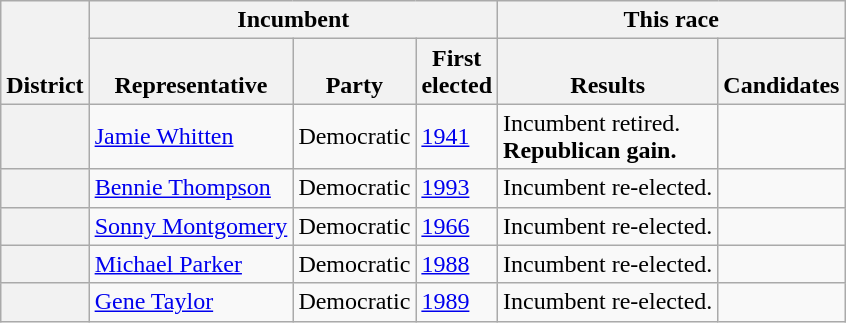<table class=wikitable>
<tr valign=bottom>
<th rowspan=2>District</th>
<th colspan=3>Incumbent</th>
<th colspan=2>This race</th>
</tr>
<tr valign=bottom>
<th>Representative</th>
<th>Party</th>
<th>First<br>elected</th>
<th>Results</th>
<th>Candidates</th>
</tr>
<tr>
<th></th>
<td><a href='#'>Jamie Whitten</a></td>
<td>Democratic</td>
<td><a href='#'>1941</a></td>
<td>Incumbent retired.<br><strong>Republican gain.</strong></td>
<td nowrap></td>
</tr>
<tr>
<th></th>
<td><a href='#'>Bennie Thompson</a></td>
<td>Democratic</td>
<td><a href='#'>1993</a></td>
<td>Incumbent re-elected.</td>
<td nowrap></td>
</tr>
<tr>
<th></th>
<td><a href='#'>Sonny Montgomery</a></td>
<td>Democratic</td>
<td><a href='#'>1966</a></td>
<td>Incumbent re-elected.</td>
<td nowrap></td>
</tr>
<tr>
<th></th>
<td><a href='#'>Michael Parker</a></td>
<td>Democratic</td>
<td><a href='#'>1988</a></td>
<td>Incumbent re-elected.</td>
<td nowrap></td>
</tr>
<tr>
<th></th>
<td><a href='#'>Gene Taylor</a></td>
<td>Democratic</td>
<td><a href='#'>1989</a></td>
<td>Incumbent re-elected.</td>
<td nowrap></td>
</tr>
</table>
